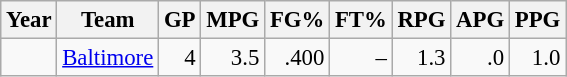<table class="wikitable sortable" style="font-size:95%; text-align:right;">
<tr>
<th>Year</th>
<th>Team</th>
<th>GP</th>
<th>MPG</th>
<th>FG%</th>
<th>FT%</th>
<th>RPG</th>
<th>APG</th>
<th>PPG</th>
</tr>
<tr>
<td style="text-align:left;"></td>
<td style="text-align:left;"><a href='#'>Baltimore</a></td>
<td>4</td>
<td>3.5</td>
<td>.400</td>
<td>–</td>
<td>1.3</td>
<td>.0</td>
<td>1.0</td>
</tr>
</table>
